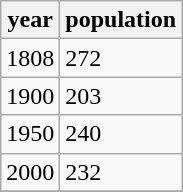<table class="wikitable">
<tr>
<th>year</th>
<th>population</th>
</tr>
<tr>
<td>1808</td>
<td>272</td>
</tr>
<tr>
<td>1900</td>
<td>203</td>
</tr>
<tr>
<td>1950</td>
<td>240</td>
</tr>
<tr>
<td>2000</td>
<td>232</td>
</tr>
<tr>
</tr>
</table>
